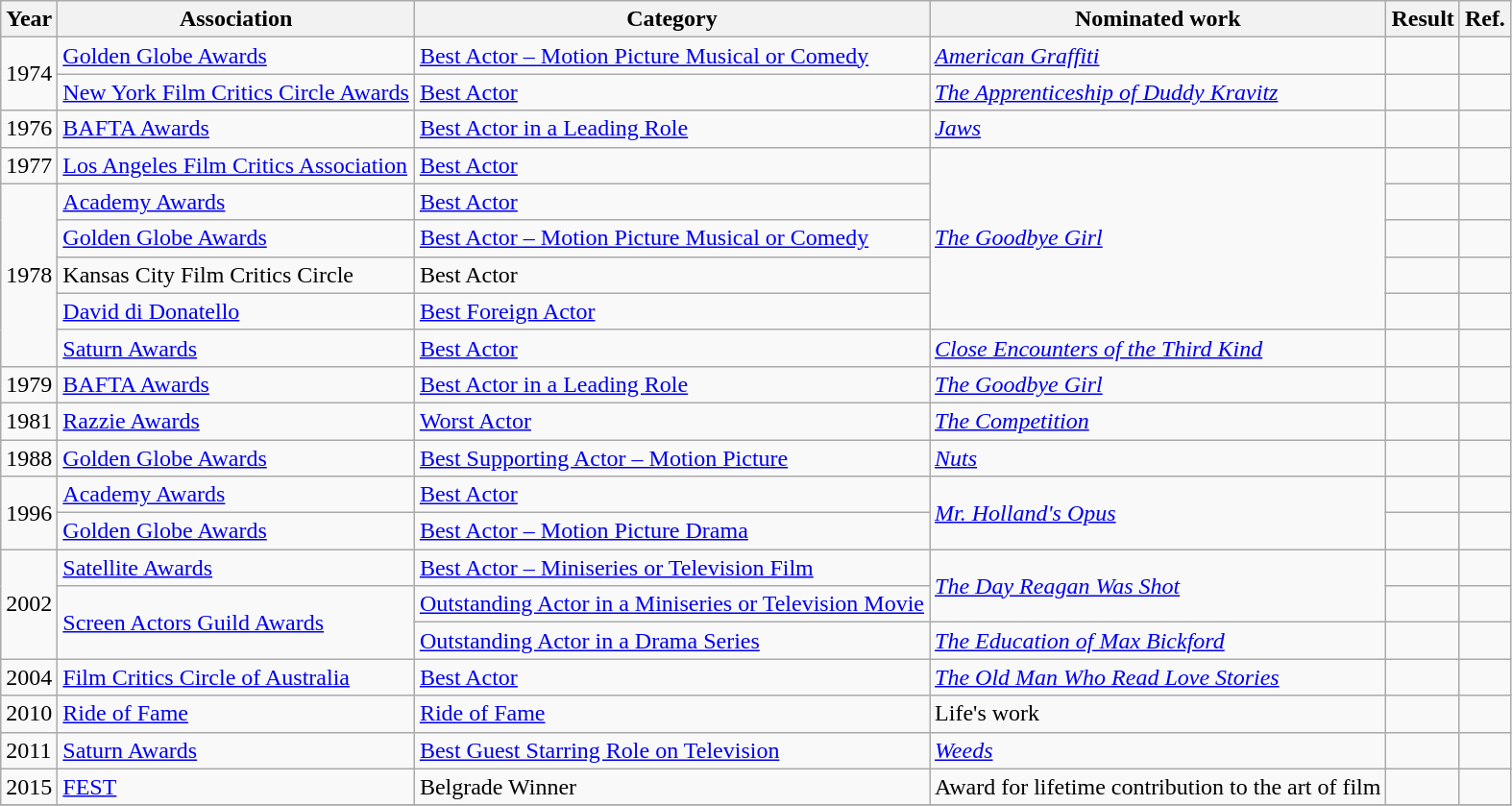<table class="wikitable sortable">
<tr>
<th>Year</th>
<th>Association</th>
<th>Category</th>
<th>Nominated work</th>
<th>Result</th>
<th class=unsortable>Ref.</th>
</tr>
<tr>
<td rowspan="2">1974</td>
<td><a href='#'>Golden Globe Awards</a></td>
<td><a href='#'>Best Actor – Motion Picture Musical or Comedy</a></td>
<td><em><a href='#'>American Graffiti</a></em></td>
<td></td>
<td></td>
</tr>
<tr>
<td><a href='#'>New York Film Critics Circle Awards</a></td>
<td><a href='#'>Best Actor</a></td>
<td><em><a href='#'>The Apprenticeship of Duddy Kravitz</a></em></td>
<td></td>
<td></td>
</tr>
<tr>
<td>1976</td>
<td><a href='#'>BAFTA Awards</a></td>
<td><a href='#'>Best Actor in a Leading Role</a></td>
<td><em><a href='#'>Jaws</a></em></td>
<td></td>
<td></td>
</tr>
<tr>
<td>1977</td>
<td><a href='#'>Los Angeles Film Critics Association</a></td>
<td><a href='#'>Best Actor</a></td>
<td rowspan="5"><em><a href='#'>The Goodbye Girl</a></em></td>
<td></td>
<td></td>
</tr>
<tr>
<td rowspan="5">1978</td>
<td><a href='#'>Academy Awards</a></td>
<td><a href='#'>Best Actor</a></td>
<td></td>
<td></td>
</tr>
<tr>
<td><a href='#'>Golden Globe Awards</a></td>
<td><a href='#'>Best Actor – Motion Picture Musical or Comedy</a></td>
<td></td>
<td></td>
</tr>
<tr>
<td>Kansas City Film Critics Circle</td>
<td>Best Actor</td>
<td></td>
<td></td>
</tr>
<tr>
<td><a href='#'>David di Donatello</a></td>
<td><a href='#'>Best Foreign Actor</a></td>
<td></td>
<td></td>
</tr>
<tr>
<td><a href='#'>Saturn Awards</a></td>
<td><a href='#'>Best Actor</a></td>
<td><em><a href='#'>Close Encounters of the Third Kind</a></em></td>
<td></td>
<td></td>
</tr>
<tr>
<td>1979</td>
<td><a href='#'>BAFTA Awards</a></td>
<td><a href='#'>Best Actor in a Leading Role</a></td>
<td><em><a href='#'>The Goodbye Girl</a></em></td>
<td></td>
<td></td>
</tr>
<tr>
<td>1981</td>
<td><a href='#'>Razzie Awards</a></td>
<td><a href='#'>Worst Actor</a></td>
<td><em><a href='#'>The Competition</a></em></td>
<td></td>
<td></td>
</tr>
<tr>
<td>1988</td>
<td><a href='#'>Golden Globe Awards</a></td>
<td><a href='#'>Best Supporting Actor – Motion Picture</a></td>
<td><em><a href='#'>Nuts</a></em></td>
<td></td>
<td></td>
</tr>
<tr>
<td rowspan="2">1996</td>
<td><a href='#'>Academy Awards</a></td>
<td><a href='#'>Best Actor</a></td>
<td rowspan="2"><em><a href='#'>Mr. Holland's Opus</a></em></td>
<td></td>
<td></td>
</tr>
<tr>
<td><a href='#'>Golden Globe Awards</a></td>
<td><a href='#'>Best Actor – Motion Picture Drama</a></td>
<td></td>
<td></td>
</tr>
<tr>
<td rowspan="3">2002</td>
<td><a href='#'>Satellite Awards</a></td>
<td><a href='#'>Best Actor – Miniseries or Television Film</a></td>
<td rowspan="2"><em><a href='#'>The Day Reagan Was Shot</a></em></td>
<td></td>
<td></td>
</tr>
<tr>
<td rowspan="2"><a href='#'>Screen Actors Guild Awards</a></td>
<td><a href='#'>Outstanding Actor in a Miniseries or Television Movie</a></td>
<td></td>
<td></td>
</tr>
<tr>
<td><a href='#'>Outstanding Actor in a Drama Series</a></td>
<td><em><a href='#'>The Education of Max Bickford</a></em></td>
<td></td>
<td></td>
</tr>
<tr>
<td>2004</td>
<td><a href='#'>Film Critics Circle of Australia</a></td>
<td><a href='#'>Best Actor</a></td>
<td><em><a href='#'>The Old Man Who Read Love Stories</a></em></td>
<td></td>
<td></td>
</tr>
<tr>
<td>2010</td>
<td><a href='#'>Ride of Fame</a></td>
<td><a href='#'>Ride of Fame</a></td>
<td>Life's work</td>
<td></td>
<td></td>
</tr>
<tr>
<td>2011</td>
<td><a href='#'>Saturn Awards</a></td>
<td><a href='#'>Best Guest Starring Role on Television</a></td>
<td><em><a href='#'>Weeds</a></em></td>
<td></td>
<td></td>
</tr>
<tr>
<td>2015</td>
<td><a href='#'>FEST</a></td>
<td>Belgrade Winner</td>
<td>Award for lifetime contribution to the art of film</td>
<td></td>
<td></td>
</tr>
<tr>
</tr>
</table>
